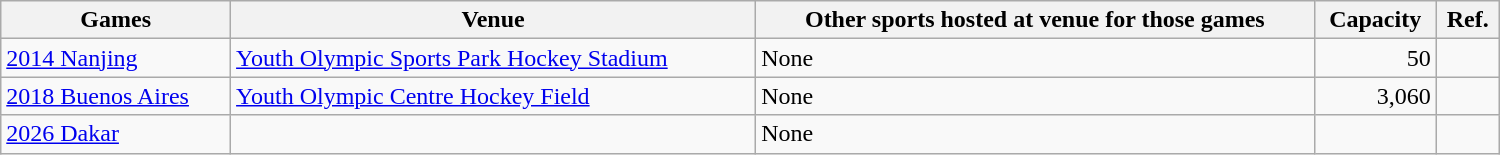<table class="wikitable sortable" width="1000px">
<tr>
<th>Games</th>
<th>Venue</th>
<th>Other sports hosted at venue for those games</th>
<th>Capacity</th>
<th>Ref.</th>
</tr>
<tr>
<td><a href='#'>2014 Nanjing</a></td>
<td><a href='#'>Youth Olympic Sports Park Hockey Stadium</a></td>
<td>None</td>
<td align="right">50</td>
<td align="center"></td>
</tr>
<tr>
<td><a href='#'>2018 Buenos Aires</a></td>
<td><a href='#'>Youth Olympic Centre Hockey Field</a></td>
<td>None</td>
<td align="right">3,060</td>
<td align="center"></td>
</tr>
<tr>
<td><a href='#'>2026 Dakar</a></td>
<td></td>
<td>None</td>
<td align="right"></td>
<td align="center"></td>
</tr>
</table>
